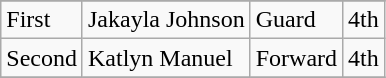<table class="wikitable" border="1">
<tr align=center>
</tr>
<tr>
<td rowspan=1>First</td>
<td>Jakayla Johnson</td>
<td>Guard</td>
<td>4th</td>
</tr>
<tr>
<td rowspan=1>Second</td>
<td>Katlyn Manuel</td>
<td>Forward</td>
<td>4th</td>
</tr>
<tr>
</tr>
</table>
